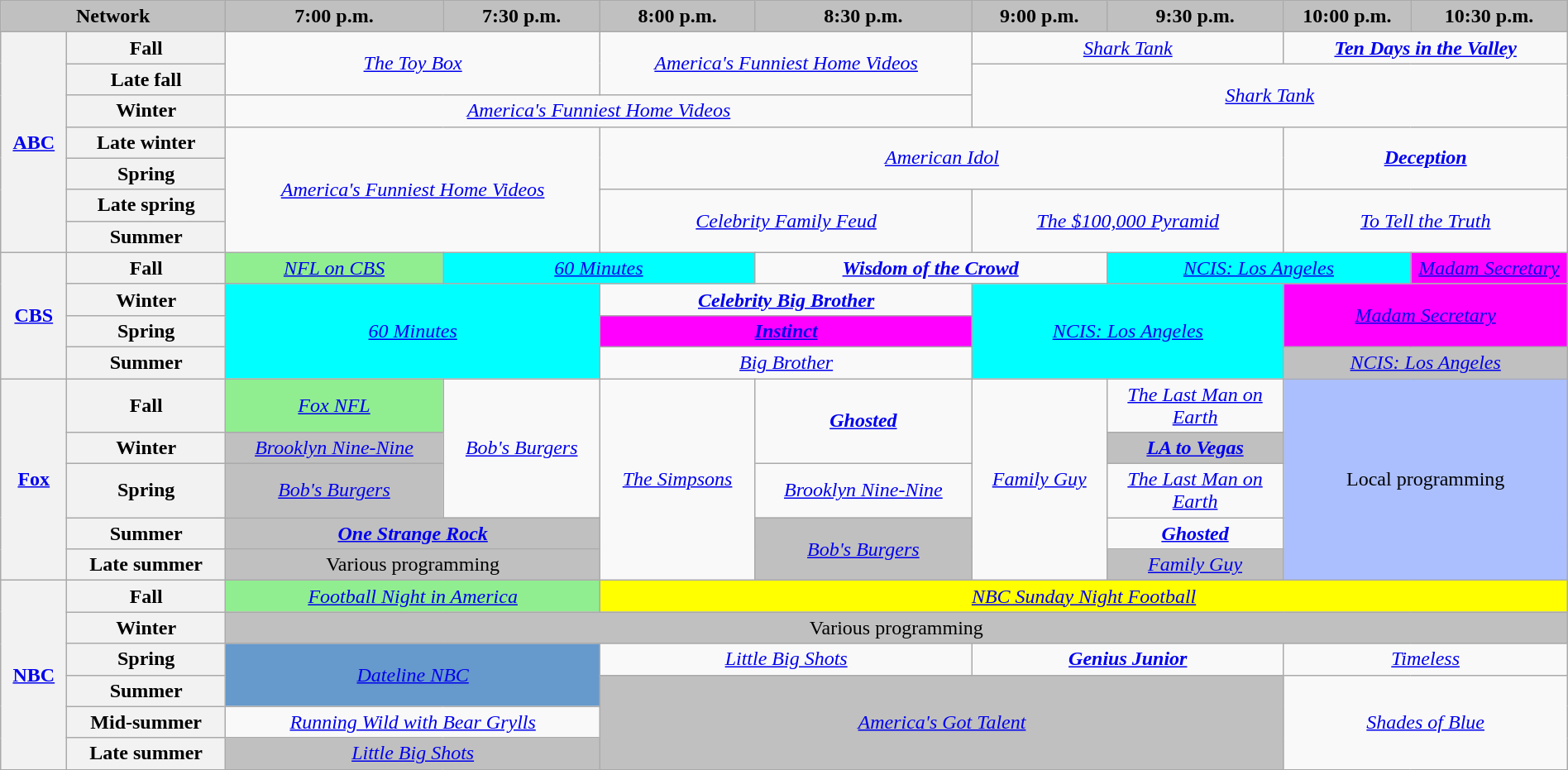<table class="wikitable" style="width:100%;margin-right:0;text-align:center">
<tr>
<th colspan="2" style="background-color:#C0C0C0;text-align:center">Network</th>
<th style="background-color:#C0C0C0;text-align:center">7:00 p.m.</th>
<th style="background-color:#C0C0C0;text-align:center">7:30 p.m.</th>
<th style="background-color:#C0C0C0;text-align:center">8:00 p.m.</th>
<th style="background-color:#C0C0C0;text-align:center">8:30 p.m.</th>
<th style="background-color:#C0C0C0;text-align:center">9:00 p.m.</th>
<th style="background-color:#C0C0C0;text-align:center;width:11.3%;">9:30 p.m.</th>
<th style="background-color:#C0C0C0;text-align:center">10:00 p.m.</th>
<th style="background-color:#C0C0C0;text-align:center;width:10%;">10:30 p.m.</th>
</tr>
<tr>
<th rowspan="7"><a href='#'>ABC</a></th>
<th>Fall</th>
<td rowspan="2" colspan="2"><em><a href='#'>The Toy Box</a></em></td>
<td rowspan="2" colspan="2"><em><a href='#'>America's Funniest Home Videos</a></em></td>
<td colspan="2"><em><a href='#'>Shark Tank</a></em></td>
<td colspan="2"><strong><em><a href='#'>Ten Days in the Valley</a></em></strong></td>
</tr>
<tr>
<th>Late fall</th>
<td rowspan="2" colspan="4"><em><a href='#'>Shark Tank</a></em></td>
</tr>
<tr>
<th>Winter</th>
<td colspan="4"><em><a href='#'>America's Funniest Home Videos</a></em></td>
</tr>
<tr>
<th>Late winter</th>
<td rowspan="4" colspan="2"><em><a href='#'>America's Funniest Home Videos</a></em></td>
<td rowspan="2" colspan="4"><em><a href='#'>American Idol</a></em></td>
<td rowspan="2" colspan="2"><strong><em><a href='#'>Deception</a></em></strong></td>
</tr>
<tr>
<th>Spring</th>
</tr>
<tr>
<th>Late spring</th>
<td rowspan="2" colspan="2"><em><a href='#'>Celebrity Family Feud</a></em></td>
<td rowspan="2" colspan="2"><em><a href='#'>The $100,000 Pyramid</a></em></td>
<td rowspan="2" colspan="2"><em><a href='#'>To Tell the Truth</a></em></td>
</tr>
<tr>
<th>Summer</th>
</tr>
<tr>
<th rowspan="4"><a href='#'>CBS</a></th>
<th>Fall</th>
<td style="background:lightgreen"><em><a href='#'>NFL on CBS</a></em> </td>
<td colspan="2" style="background:#00FFFF;"><em><a href='#'>60 Minutes</a></em> </td>
<td colspan="2"><strong><em><a href='#'>Wisdom of the Crowd</a></em></strong></td>
<td colspan="2" style="background:#00FFFF;"><em><a href='#'>NCIS: Los Angeles</a></em> </td>
<td style="background:#FF00FF;"><em><a href='#'>Madam Secretary</a></em>  </td>
</tr>
<tr>
<th>Winter</th>
<td rowspan="3" colspan="2" style="background:#00FFFF;"><em><a href='#'>60 Minutes</a></em> </td>
<td colspan="2"><strong><em><a href='#'>Celebrity Big Brother</a></em></strong></td>
<td rowspan="3" colspan="2" style="background:#00FFFF;"><em><a href='#'>NCIS: Los Angeles</a></em> </td>
<td rowspan="2" colspan="2" style="background:#FF00FF;"><em><a href='#'>Madam Secretary</a></em> </td>
</tr>
<tr>
<th>Spring</th>
<td colspan="2" style="background:#FF00FF;"><strong><em><a href='#'>Instinct</a></em></strong> </td>
</tr>
<tr>
<th>Summer</th>
<td colspan="2"><em><a href='#'>Big Brother</a></em></td>
<td colspan="2" style="background:#C0C0C0;"><em><a href='#'>NCIS: Los Angeles</a></em> </td>
</tr>
<tr>
<th rowspan="5"><a href='#'>Fox</a></th>
<th>Fall</th>
<td style="background:lightgreen"><em><a href='#'>Fox NFL</a></em> </td>
<td rowspan="3"><em><a href='#'>Bob's Burgers</a></em></td>
<td rowspan="5"><em><a href='#'>The Simpsons</a></em></td>
<td rowspan="2"><strong><em><a href='#'>Ghosted</a></em></strong></td>
<td rowspan="5"><em><a href='#'>Family Guy</a></em></td>
<td><em><a href='#'>The Last Man on Earth</a></em></td>
<td rowspan="5" colspan="2" style="background:#abbfff;">Local programming</td>
</tr>
<tr>
<th>Winter</th>
<td style="background:#C0C0C0;"><em><a href='#'>Brooklyn Nine-Nine</a></em> </td>
<td style="background:#C0C0C0;"><strong><em><a href='#'>LA to Vegas</a></em></strong> </td>
</tr>
<tr>
<th>Spring</th>
<td style="background:#C0C0C0;"><em><a href='#'>Bob's Burgers</a></em> </td>
<td><em><a href='#'>Brooklyn Nine-Nine</a></em></td>
<td><em><a href='#'>The Last Man on Earth</a></em></td>
</tr>
<tr>
<th>Summer</th>
<td colspan="2" style="background:#C0C0C0;"><strong><em><a href='#'>One Strange Rock</a></em></strong> </td>
<td rowspan="2" style="background:#C0C0C0;"><em><a href='#'>Bob's Burgers</a></em> </td>
<td><strong><em><a href='#'>Ghosted</a></em></strong></td>
</tr>
<tr>
<th>Late summer</th>
<td colspan="2" style="background:#C0C0C0;">Various programming</td>
<td style="background:#C0C0C0;"><em><a href='#'>Family Guy</a></em> </td>
</tr>
<tr>
<th rowspan="6"><a href='#'>NBC</a></th>
<th>Fall</th>
<td colspan="2" style="background:lightgreen"><em><a href='#'>Football Night in America</a></em></td>
<td colspan="6" style="background:#FFFF00;"><em><a href='#'>NBC Sunday Night Football</a></em>   </td>
</tr>
<tr>
<th>Winter</th>
<td colspan="8" style="background:#C0C0C0;">Various programming</td>
</tr>
<tr>
<th>Spring</th>
<td rowspan="2" colspan="2" style="background:#6699CC;"><em><a href='#'>Dateline NBC</a></em></td>
<td colspan="2"><em><a href='#'>Little Big Shots</a></em></td>
<td colspan="2"><strong><em><a href='#'>Genius Junior</a></em></strong></td>
<td colspan="2"><em><a href='#'>Timeless</a></em></td>
</tr>
<tr>
<th>Summer</th>
<td rowspan="3" colspan="4" style="background:#C0C0C0;"><em><a href='#'>America's Got Talent</a></em> </td>
<td rowspan="3" colspan="2"><em><a href='#'>Shades of Blue</a></em></td>
</tr>
<tr>
<th>Mid-summer</th>
<td colspan="2"><em><a href='#'>Running Wild with Bear Grylls</a></em></td>
</tr>
<tr>
<th>Late summer</th>
<td colspan="2" style="background:#C0C0C0;"><em><a href='#'>Little Big Shots</a></em> </td>
</tr>
</table>
